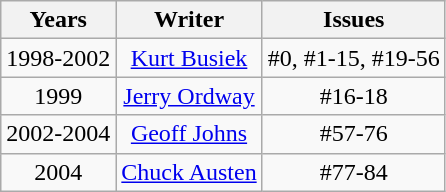<table class="wikitable">
<tr>
<th>Years</th>
<th>Writer</th>
<th>Issues</th>
</tr>
<tr>
<td align="center">1998-2002</td>
<td align="center"><a href='#'>Kurt Busiek</a></td>
<td align="center">#0, #1-15, #19-56</td>
</tr>
<tr>
<td align="center">1999</td>
<td align="center"><a href='#'>Jerry Ordway</a></td>
<td align="center">#16-18</td>
</tr>
<tr>
<td align="center">2002-2004</td>
<td align="center"><a href='#'>Geoff Johns</a></td>
<td align="center">#57-76</td>
</tr>
<tr>
<td align="center">2004</td>
<td align="center"><a href='#'>Chuck Austen</a></td>
<td align="center">#77-84</td>
</tr>
</table>
